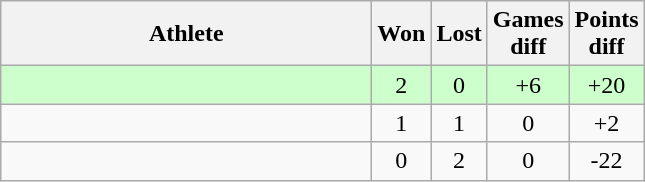<table class="wikitable">
<tr>
<th style="width:15em">Athlete</th>
<th>Won</th>
<th>Lost</th>
<th>Games<br>diff</th>
<th>Points<br>diff</th>
</tr>
<tr bgcolor="#ccffcc">
<td></td>
<td align="center">2</td>
<td align="center">0</td>
<td align="center">+6</td>
<td align="center">+20</td>
</tr>
<tr>
<td></td>
<td align="center">1</td>
<td align="center">1</td>
<td align="center">0</td>
<td align="center">+2</td>
</tr>
<tr>
<td></td>
<td align="center">0</td>
<td align="center">2</td>
<td align="center">0</td>
<td align="center">-22</td>
</tr>
</table>
